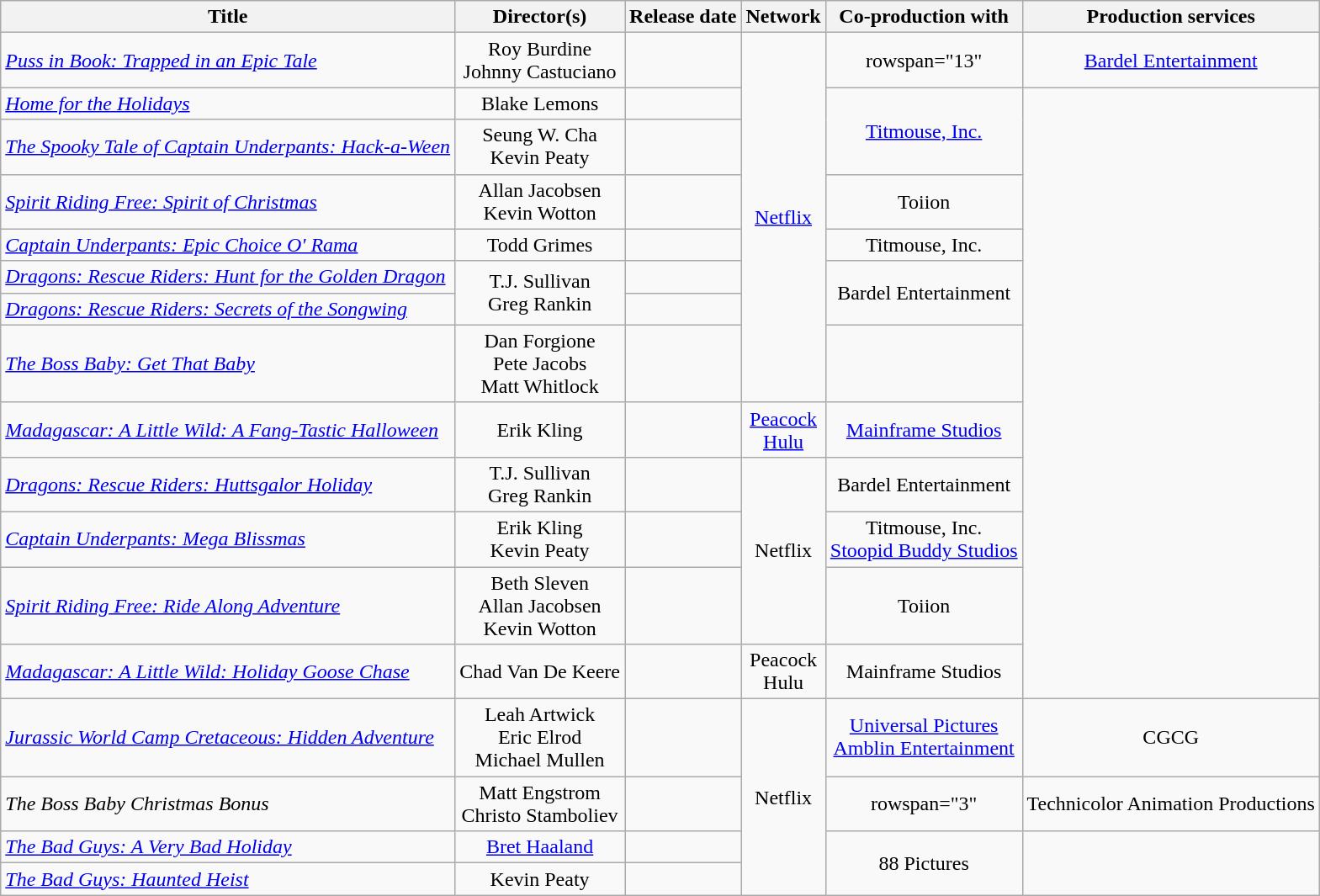<table class="wikitable sortable" style="text-align:center;">
<tr>
<th>Title</th>
<th>Director(s)</th>
<th>Release date</th>
<th>Network</th>
<th>Co-production with</th>
<th>Production services</th>
</tr>
<tr>
<td style="text-align:left;"><em><a href='#'>Puss in Book: Trapped in an Epic Tale</a></em></td>
<td style="text-align:center;">Roy Burdine<br>Johnny Castuciano</td>
<td style="text-align:center;"></td>
<td style="text-align:center;" rowspan="8"><a href='#'>Netflix</a></td>
<td>rowspan="13" </td>
<td style="text-align:center;"><a href='#'>Bardel Entertainment</a></td>
</tr>
<tr>
<td style="text-align:left;"><em><a href='#'>Home for the Holidays</a></em></td>
<td style="text-align:center;">Blake Lemons</td>
<td style="text-align:center;"></td>
<td style="text-align:center;" rowspan="2"><a href='#'>Titmouse, Inc.</a></td>
</tr>
<tr>
<td style="text-align:left;"><em><a href='#'>The Spooky Tale of Captain Underpants: Hack-a-Ween</a></em></td>
<td style="text-align:center;">Seung W. Cha<br>Kevin Peaty</td>
<td style="text-align:center;"></td>
</tr>
<tr>
<td style="text-align:left;"><em><a href='#'>Spirit Riding Free: Spirit of Christmas</a></em></td>
<td style="text-align:center;">Allan Jacobsen<br>Kevin Wotton</td>
<td style="text-align:center;"></td>
<td style="text-align:center;">Toiion</td>
</tr>
<tr>
<td style="text-align:left;"><em><a href='#'>Captain Underpants: Epic Choice O' Rama</a></em></td>
<td style="text-align:center;">Todd Grimes</td>
<td style="text-align:center;"></td>
<td style="text-align:center;">Titmouse, Inc.</td>
</tr>
<tr>
<td style="text-align:left;"><em><a href='#'>Dragons: Rescue Riders: Hunt for the Golden Dragon</a></em></td>
<td style="text-align:center;" rowspan="2">T.J. Sullivan<br>Greg Rankin</td>
<td style="text-align:center;"></td>
<td style="text-align:center;" rowspan="2">Bardel Entertainment</td>
</tr>
<tr>
<td style="text-align:left;"><em><a href='#'>Dragons: Rescue Riders: Secrets of the Songwing</a></em></td>
<td style="text-align:center;"></td>
</tr>
<tr>
<td style="text-align:left;"><em><a href='#'>The Boss Baby: Get That Baby</a></em></td>
<td style="text-align:center;">Dan Forgione<br>Pete Jacobs<br>Matt Whitlock</td>
<td style="text-align:center;"></td>
<td></td>
</tr>
<tr>
<td style="text-align:left;"><em><a href='#'>Madagascar: A Little Wild: A Fang-Tastic Halloween</a></em></td>
<td style="text-align:center;">Erik Kling</td>
<td style="text-align:center;"></td>
<td style="text-align:center;"><a href='#'>Peacock</a><br><a href='#'>Hulu</a></td>
<td style="text-align:center;"><a href='#'>Mainframe Studios</a></td>
</tr>
<tr>
<td style="text-align:left;"><em><a href='#'>Dragons: Rescue Riders: Huttsgalor Holiday</a></em></td>
<td style="text-align:center;">T.J. Sullivan<br>Greg Rankin</td>
<td style="text-align:center;"></td>
<td style="text-align:center;" rowspan="3">Netflix</td>
<td style="text-align:center;">Bardel Entertainment</td>
</tr>
<tr>
<td style="text-align:left;"><em><a href='#'>Captain Underpants: Mega Blissmas</a></em></td>
<td style="text-align:center;">Erik Kling <br> Kevin Peaty</td>
<td style="text-align:center;"></td>
<td style="text-align:center;">Titmouse, Inc.<br><a href='#'>Stoopid Buddy Studios</a></td>
</tr>
<tr>
<td style="text-align:left;"><em><a href='#'>Spirit Riding Free: Ride Along Adventure</a></em></td>
<td style="text-align:center;">Beth Sleven<br>Allan Jacobsen<br>Kevin Wotton</td>
<td style="text-align:center;"></td>
<td style="text-align:center;">Toiion</td>
</tr>
<tr>
<td style="text-align:left;"><em><a href='#'>Madagascar: A Little Wild: Holiday Goose Chase</a></em></td>
<td style="text-align:center;">Chad Van De Keere</td>
<td style="text-align:center;"></td>
<td style="text-align:center;">Peacock<br>Hulu</td>
<td style="text-align:center;">Mainframe Studios</td>
</tr>
<tr>
<td style="text-align:left;"><em><a href='#'> Jurassic World Camp Cretaceous: Hidden Adventure</a></em></td>
<td style="text-align:center;">Leah Artwick<br>Eric Elrod<br>Michael Mullen</td>
<td style="text-align:center;"></td>
<td rowspan="4" style="text-align:center;">Netflix</td>
<td style="text-align:center;"><a href='#'>Universal Pictures</a><br><a href='#'>Amblin Entertainment</a></td>
<td style="text-align:center;">CGCG</td>
</tr>
<tr>
<td style="text-align:left;"><em>The Boss Baby Christmas Bonus</em></td>
<td style="text-align:center;">Matt Engstrom<br>Christo Stamboliev</td>
<td style="text-align:center;"></td>
<td>rowspan="3" </td>
<td style="text-align:center;">Technicolor Animation Productions</td>
</tr>
<tr>
<td style="text-align:left;"><em><a href='#'>The Bad Guys: A Very Bad Holiday</a></em></td>
<td style="text-align:center;"><a href='#'>Bret Haaland</a></td>
<td></td>
<td rowspan="2">88 Pictures</td>
</tr>
<tr>
<td style="text-align:left;"><em><a href='#'>The Bad Guys: Haunted Heist</a></em></td>
<td style="text-align:center;">Kevin Peaty</td>
<td></td>
</tr>
</table>
